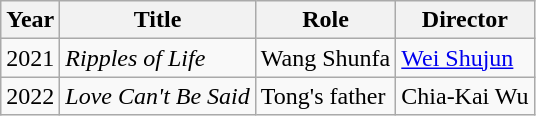<table class="wikitable sortable">
<tr>
<th>Year</th>
<th>Title</th>
<th>Role</th>
<th>Director</th>
</tr>
<tr>
<td align="center">2021</td>
<td><em>Ripples of Life</em></td>
<td>Wang Shunfa</td>
<td><a href='#'>Wei Shujun</a></td>
</tr>
<tr>
<td align="center">2022</td>
<td><em>Love Can't Be Said</em></td>
<td>Tong's father</td>
<td>Chia-Kai Wu</td>
</tr>
</table>
